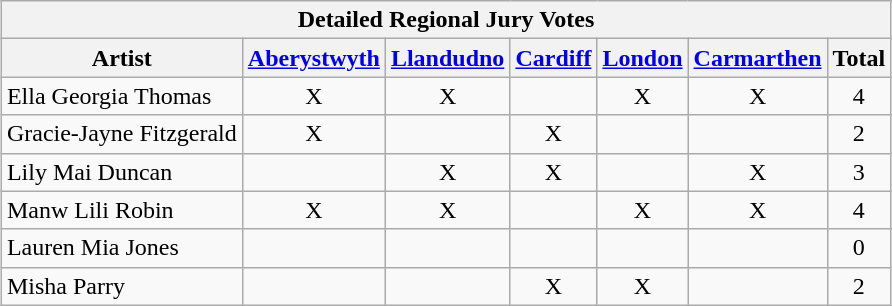<table class="wikitable collapsible collapsed" style="margin: 1em auto 1em auto; text-align:center;">
<tr>
<th colspan="7">Detailed Regional Jury Votes</th>
</tr>
<tr>
<th>Artist</th>
<th><a href='#'>Aberystwyth</a></th>
<th><a href='#'>Llandudno</a></th>
<th><a href='#'>Cardiff</a></th>
<th><a href='#'>London</a></th>
<th><a href='#'>Carmarthen</a></th>
<th>Total</th>
</tr>
<tr>
<td align="left">Ella Georgia Thomas</td>
<td>X</td>
<td>X</td>
<td></td>
<td>X</td>
<td>X</td>
<td>4</td>
</tr>
<tr>
<td align="left">Gracie-Jayne Fitzgerald</td>
<td>X</td>
<td></td>
<td>X</td>
<td></td>
<td></td>
<td>2</td>
</tr>
<tr>
<td align="left">Lily Mai Duncan</td>
<td></td>
<td>X</td>
<td>X</td>
<td></td>
<td>X</td>
<td>3</td>
</tr>
<tr>
<td align="left">Manw Lili Robin</td>
<td>X</td>
<td>X</td>
<td></td>
<td>X</td>
<td>X</td>
<td>4</td>
</tr>
<tr>
<td align="left">Lauren Mia Jones</td>
<td></td>
<td></td>
<td></td>
<td></td>
<td></td>
<td>0</td>
</tr>
<tr>
<td align="left">Misha Parry</td>
<td></td>
<td></td>
<td>X</td>
<td>X</td>
<td></td>
<td>2</td>
</tr>
</table>
